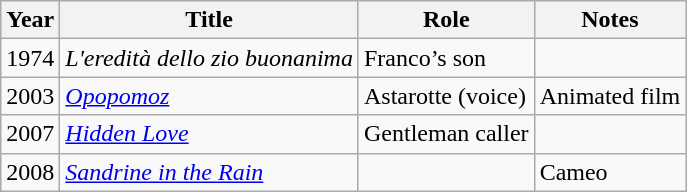<table class="wikitable plainrowheaders sortable">
<tr>
<th scope="col">Year</th>
<th scope="col">Title</th>
<th scope="col">Role</th>
<th scope="col">Notes</th>
</tr>
<tr>
<td>1974</td>
<td><em>L'eredità dello zio buonanima</em></td>
<td>Franco’s son</td>
<td></td>
</tr>
<tr>
<td>2003</td>
<td><em><a href='#'>Opopomoz</a></em></td>
<td>Astarotte (voice)</td>
<td>Animated film</td>
</tr>
<tr>
<td>2007</td>
<td><em><a href='#'>Hidden Love</a></em></td>
<td>Gentleman caller</td>
<td></td>
</tr>
<tr>
<td>2008</td>
<td><em><a href='#'>Sandrine in the Rain</a></em></td>
<td></td>
<td>Cameo</td>
</tr>
</table>
